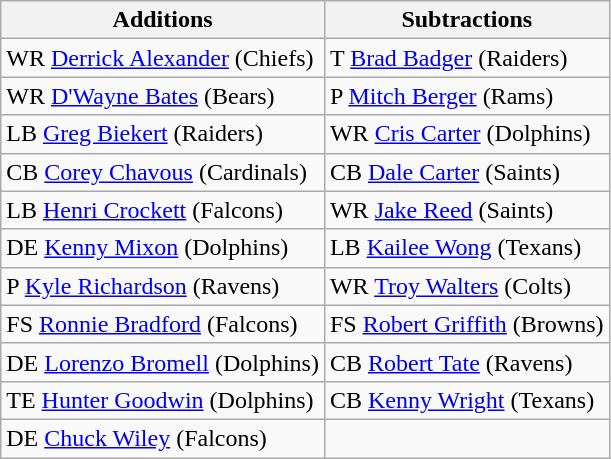<table class="wikitable">
<tr>
<th>Additions</th>
<th>Subtractions</th>
</tr>
<tr>
<td>WR <a href='#'>Derrick Alexander</a> (Chiefs)</td>
<td>T <a href='#'>Brad Badger</a> (Raiders)</td>
</tr>
<tr>
<td>WR <a href='#'>D'Wayne Bates</a> (Bears)</td>
<td>P <a href='#'>Mitch Berger</a> (Rams)</td>
</tr>
<tr>
<td>LB <a href='#'>Greg Biekert</a> (Raiders)</td>
<td>WR <a href='#'>Cris Carter</a> (Dolphins)</td>
</tr>
<tr>
<td>CB <a href='#'>Corey Chavous</a> (Cardinals)</td>
<td>CB <a href='#'>Dale Carter</a> (Saints)</td>
</tr>
<tr>
<td>LB <a href='#'>Henri Crockett</a> (Falcons)</td>
<td>WR <a href='#'>Jake Reed</a> (Saints)</td>
</tr>
<tr>
<td>DE <a href='#'>Kenny Mixon</a> (Dolphins)</td>
<td>LB <a href='#'>Kailee Wong</a> (Texans)</td>
</tr>
<tr>
<td>P <a href='#'>Kyle Richardson</a> (Ravens)</td>
<td>WR <a href='#'>Troy Walters</a> (Colts)</td>
</tr>
<tr>
<td>FS <a href='#'>Ronnie Bradford</a> (Falcons)</td>
<td>FS <a href='#'>Robert Griffith</a> (Browns)</td>
</tr>
<tr>
<td>DE <a href='#'>Lorenzo Bromell</a> (Dolphins)</td>
<td>CB <a href='#'>Robert Tate</a> (Ravens)</td>
</tr>
<tr>
<td>TE <a href='#'>Hunter Goodwin</a> (Dolphins)</td>
<td>CB <a href='#'>Kenny Wright</a> (Texans)</td>
</tr>
<tr>
<td>DE <a href='#'>Chuck Wiley</a> (Falcons)</td>
<td></td>
</tr>
</table>
